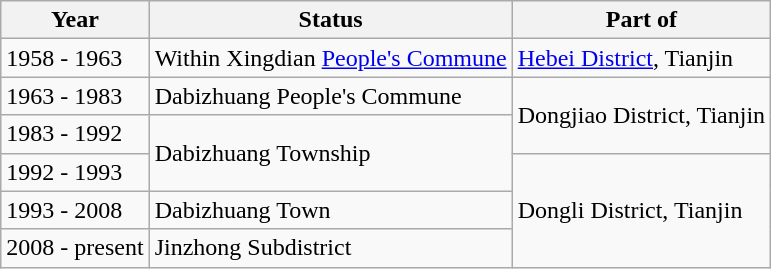<table class="wikitable">
<tr>
<th>Year</th>
<th>Status</th>
<th>Part of</th>
</tr>
<tr>
<td>1958 - 1963</td>
<td>Within Xingdian <a href='#'>People's Commune</a></td>
<td><a href='#'>Hebei District</a>, Tianjin</td>
</tr>
<tr>
<td>1963 - 1983</td>
<td>Dabizhuang People's Commune</td>
<td rowspan="2">Dongjiao District, Tianjin</td>
</tr>
<tr>
<td>1983 - 1992</td>
<td rowspan="2">Dabizhuang Township</td>
</tr>
<tr>
<td>1992 - 1993</td>
<td rowspan="3">Dongli District, Tianjin</td>
</tr>
<tr>
<td>1993 - 2008</td>
<td>Dabizhuang Town</td>
</tr>
<tr>
<td>2008 - present</td>
<td>Jinzhong Subdistrict</td>
</tr>
</table>
